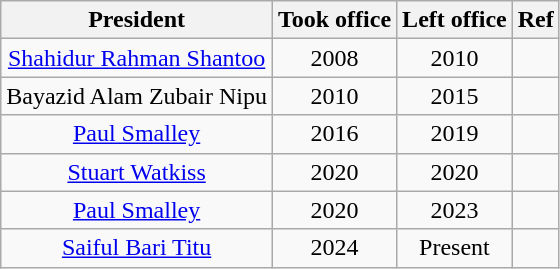<table class="wikitable" style="text-align:center">
<tr>
<th>President</th>
<th>Took office</th>
<th>Left office</th>
<th>Ref</th>
</tr>
<tr>
<td><a href='#'>Shahidur Rahman Shantoo</a></td>
<td>2008</td>
<td>2010</td>
<td></td>
</tr>
<tr>
<td>Bayazid Alam Zubair Nipu</td>
<td>2010</td>
<td>2015</td>
<td></td>
</tr>
<tr>
<td><a href='#'>Paul Smalley</a></td>
<td>2016</td>
<td>2019</td>
<td></td>
</tr>
<tr>
<td><a href='#'>Stuart Watkiss</a></td>
<td>2020</td>
<td>2020</td>
<td></td>
</tr>
<tr>
<td><a href='#'>Paul Smalley</a></td>
<td>2020</td>
<td>2023</td>
<td></td>
</tr>
<tr>
<td><a href='#'>Saiful Bari Titu</a></td>
<td>2024</td>
<td>Present</td>
<td></td>
</tr>
</table>
